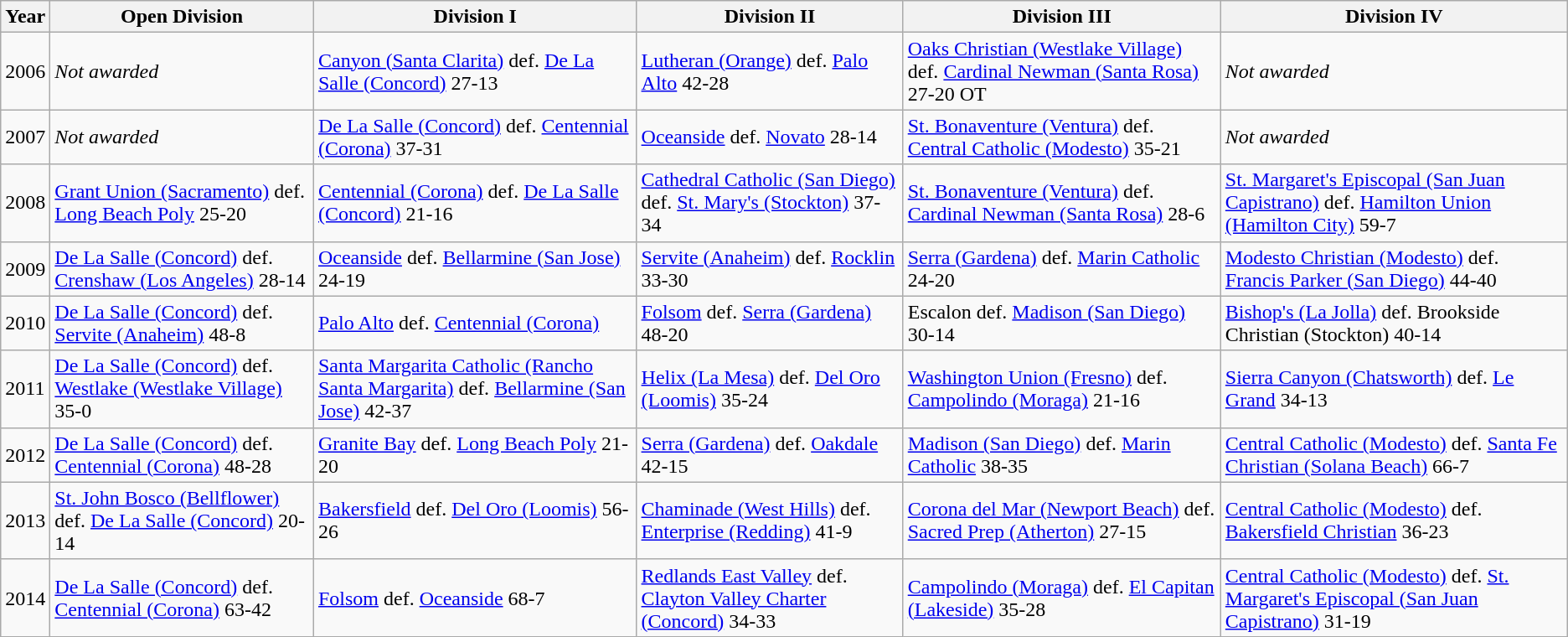<table class="wikitable sortable" font=90%">
<tr>
<th><strong>Year</strong></th>
<th><strong>Open Division</strong></th>
<th><strong>Division I</strong></th>
<th><strong>Division II</strong></th>
<th><strong>Division III</strong></th>
<th><strong>Division IV</strong></th>
</tr>
<tr>
<td>2006</td>
<td><em>Not awarded</em></td>
<td><a href='#'>Canyon (Santa Clarita)</a> def. <a href='#'>De La Salle (Concord)</a> 27-13</td>
<td><a href='#'>Lutheran (Orange)</a> def. <a href='#'>Palo Alto</a> 42-28</td>
<td><a href='#'>Oaks Christian (Westlake Village)</a> def. <a href='#'>Cardinal Newman (Santa Rosa)</a> 27-20 OT</td>
<td><em>Not awarded</em></td>
</tr>
<tr>
<td>2007</td>
<td><em>Not awarded</em></td>
<td><a href='#'>De La Salle (Concord)</a> def. <a href='#'>Centennial (Corona)</a> 37-31</td>
<td><a href='#'>Oceanside</a> def. <a href='#'>Novato</a> 28-14</td>
<td><a href='#'>St. Bonaventure (Ventura)</a> def. <a href='#'>Central Catholic (Modesto)</a> 35-21</td>
<td><em>Not awarded</em></td>
</tr>
<tr>
<td>2008</td>
<td><a href='#'>Grant Union (Sacramento)</a> def. <a href='#'>Long Beach Poly</a> 25-20</td>
<td><a href='#'>Centennial (Corona)</a> def. <a href='#'>De La Salle (Concord)</a> 21-16</td>
<td><a href='#'>Cathedral Catholic (San Diego)</a> def. <a href='#'>St. Mary's (Stockton)</a> 37-34</td>
<td><a href='#'>St. Bonaventure (Ventura)</a> def. <a href='#'>Cardinal Newman (Santa Rosa)</a> 28-6</td>
<td><a href='#'>St. Margaret's Episcopal (San Juan Capistrano)</a> def. <a href='#'>Hamilton Union (Hamilton City)</a> 59-7</td>
</tr>
<tr>
<td>2009</td>
<td><a href='#'>De La Salle (Concord)</a> def. <a href='#'>Crenshaw (Los Angeles)</a> 28-14</td>
<td><a href='#'>Oceanside</a> def. <a href='#'>Bellarmine (San Jose)</a> 24-19</td>
<td><a href='#'>Servite (Anaheim)</a> def. <a href='#'>Rocklin</a> 33-30</td>
<td><a href='#'>Serra (Gardena)</a> def. <a href='#'>Marin Catholic</a> 24-20</td>
<td><a href='#'>Modesto Christian (Modesto)</a> def. <a href='#'>Francis Parker (San Diego)</a> 44-40</td>
</tr>
<tr>
<td>2010</td>
<td><a href='#'>De La Salle (Concord)</a> def. <a href='#'>Servite (Anaheim)</a> 48-8</td>
<td><a href='#'>Palo Alto</a> def. <a href='#'>Centennial (Corona)</a></td>
<td><a href='#'>Folsom</a> def. <a href='#'>Serra (Gardena)</a> 48-20</td>
<td>Escalon def. <a href='#'>Madison (San Diego)</a> 30-14</td>
<td><a href='#'>Bishop's (La Jolla)</a> def. Brookside Christian (Stockton) 40-14</td>
</tr>
<tr>
<td>2011</td>
<td><a href='#'>De La Salle (Concord)</a> def. <a href='#'>Westlake (Westlake Village)</a> 35-0</td>
<td><a href='#'>Santa Margarita Catholic (Rancho Santa Margarita)</a> def. <a href='#'>Bellarmine (San Jose)</a> 42-37</td>
<td><a href='#'>Helix (La Mesa)</a> def. <a href='#'>Del Oro (Loomis)</a> 35-24</td>
<td><a href='#'>Washington Union (Fresno)</a> def. <a href='#'>Campolindo (Moraga)</a> 21-16</td>
<td><a href='#'>Sierra Canyon (Chatsworth)</a> def. <a href='#'>Le Grand</a> 34-13</td>
</tr>
<tr>
<td>2012</td>
<td><a href='#'>De La Salle (Concord)</a> def. <a href='#'>Centennial (Corona)</a> 48-28</td>
<td><a href='#'>Granite Bay</a> def. <a href='#'>Long Beach Poly</a> 21-20</td>
<td><a href='#'>Serra (Gardena)</a> def. <a href='#'>Oakdale</a> 42-15</td>
<td><a href='#'>Madison (San Diego)</a> def. <a href='#'>Marin Catholic</a> 38-35</td>
<td><a href='#'>Central Catholic (Modesto)</a> def. <a href='#'>Santa Fe Christian (Solana Beach)</a> 66-7</td>
</tr>
<tr>
<td>2013</td>
<td><a href='#'>St. John Bosco (Bellflower)</a> def. <a href='#'>De La Salle (Concord)</a> 20-14</td>
<td><a href='#'>Bakersfield</a> def. <a href='#'>Del Oro (Loomis)</a> 56-26</td>
<td><a href='#'>Chaminade (West Hills)</a> def. <a href='#'>Enterprise (Redding)</a> 41-9</td>
<td><a href='#'>Corona del Mar (Newport Beach)</a> def. <a href='#'>Sacred Prep (Atherton)</a> 27-15</td>
<td><a href='#'>Central Catholic (Modesto)</a> def. <a href='#'>Bakersfield Christian</a> 36-23</td>
</tr>
<tr>
<td>2014</td>
<td><a href='#'>De La Salle (Concord)</a> def. <a href='#'>Centennial (Corona)</a> 63-42</td>
<td><a href='#'>Folsom</a> def. <a href='#'>Oceanside</a> 68-7</td>
<td><a href='#'>Redlands East Valley</a> def. <a href='#'>Clayton Valley Charter (Concord)</a> 34-33</td>
<td><a href='#'>Campolindo (Moraga)</a> def. <a href='#'>El Capitan (Lakeside)</a> 35-28</td>
<td><a href='#'>Central Catholic (Modesto)</a> def. <a href='#'>St. Margaret's Episcopal (San Juan Capistrano)</a> 31-19</td>
</tr>
</table>
